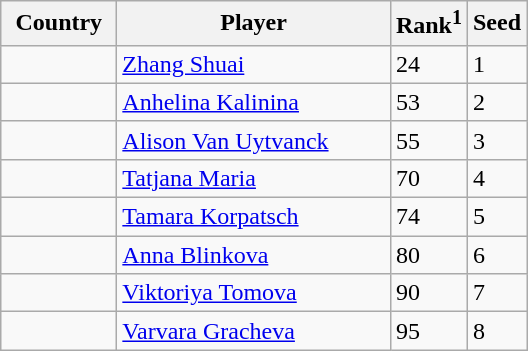<table class="sortable wikitable">
<tr>
<th width="70">Country</th>
<th width="175">Player</th>
<th>Rank<sup>1</sup></th>
<th>Seed</th>
</tr>
<tr>
<td></td>
<td><a href='#'>Zhang Shuai</a></td>
<td>24</td>
<td>1</td>
</tr>
<tr>
<td></td>
<td><a href='#'>Anhelina Kalinina</a></td>
<td>53</td>
<td>2</td>
</tr>
<tr>
<td></td>
<td><a href='#'>Alison Van Uytvanck</a></td>
<td>55</td>
<td>3</td>
</tr>
<tr>
<td></td>
<td><a href='#'>Tatjana Maria</a></td>
<td>70</td>
<td>4</td>
</tr>
<tr>
<td></td>
<td><a href='#'>Tamara Korpatsch</a></td>
<td>74</td>
<td>5</td>
</tr>
<tr>
<td></td>
<td><a href='#'>Anna Blinkova</a></td>
<td>80</td>
<td>6</td>
</tr>
<tr>
<td></td>
<td><a href='#'>Viktoriya Tomova</a></td>
<td>90</td>
<td>7</td>
</tr>
<tr>
<td></td>
<td><a href='#'>Varvara Gracheva</a></td>
<td>95</td>
<td>8</td>
</tr>
</table>
